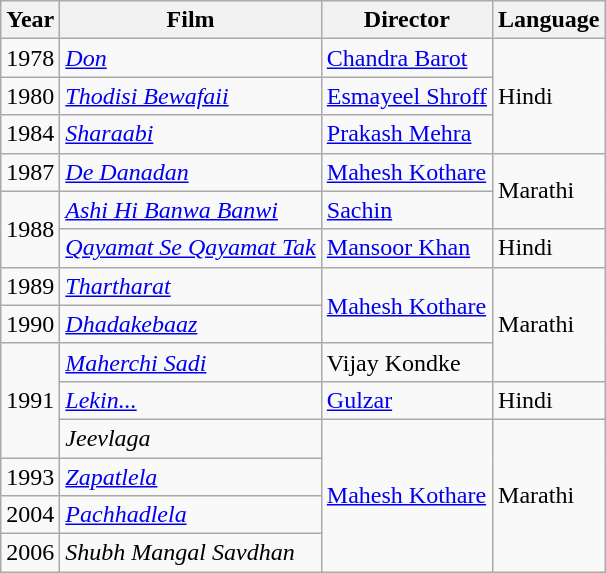<table class="wikitable">
<tr>
<th>Year</th>
<th>Film</th>
<th>Director</th>
<th>Language</th>
</tr>
<tr>
<td>1978</td>
<td><em><a href='#'>Don</a></em></td>
<td><a href='#'>Chandra Barot</a></td>
<td rowspan="3">Hindi</td>
</tr>
<tr>
<td>1980</td>
<td><em><a href='#'>Thodisi Bewafaii</a></em></td>
<td><a href='#'>Esmayeel Shroff</a></td>
</tr>
<tr>
<td>1984</td>
<td><em><a href='#'>Sharaabi</a></em></td>
<td><a href='#'>Prakash Mehra</a></td>
</tr>
<tr>
<td>1987</td>
<td><em><a href='#'>De Danadan</a></em></td>
<td><a href='#'>Mahesh Kothare</a></td>
<td rowspan="2">Marathi</td>
</tr>
<tr>
<td rowspan="2">1988</td>
<td><em><a href='#'>Ashi Hi Banwa Banwi</a></em></td>
<td><a href='#'>Sachin</a></td>
</tr>
<tr>
<td><em><a href='#'>Qayamat Se Qayamat Tak</a></em></td>
<td><a href='#'>Mansoor Khan</a></td>
<td>Hindi</td>
</tr>
<tr>
<td>1989</td>
<td><em><a href='#'>Thartharat</a></em></td>
<td rowspan="2"><a href='#'>Mahesh Kothare</a></td>
<td rowspan="3">Marathi</td>
</tr>
<tr>
<td>1990</td>
<td><em><a href='#'>Dhadakebaaz</a></em></td>
</tr>
<tr>
<td rowspan="3">1991</td>
<td><em><a href='#'>Maherchi Sadi</a></em></td>
<td>Vijay Kondke</td>
</tr>
<tr>
<td><em><a href='#'>Lekin...</a></em></td>
<td><a href='#'>Gulzar</a></td>
<td>Hindi</td>
</tr>
<tr>
<td><em>Jeevlaga</em></td>
<td rowspan="4"><a href='#'>Mahesh Kothare</a></td>
<td rowspan="4">Marathi</td>
</tr>
<tr>
<td>1993</td>
<td><em><a href='#'>Zapatlela</a></em></td>
</tr>
<tr>
<td>2004</td>
<td><em><a href='#'>Pachhadlela</a></em></td>
</tr>
<tr>
<td>2006</td>
<td><em>Shubh Mangal Savdhan</em></td>
</tr>
</table>
